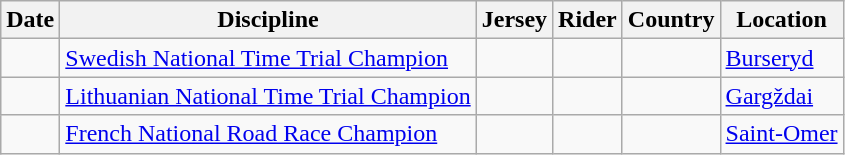<table class="wikitable">
<tr>
<th>Date</th>
<th>Discipline</th>
<th>Jersey</th>
<th>Rider</th>
<th>Country</th>
<th>Location</th>
</tr>
<tr>
<td></td>
<td><a href='#'>Swedish National Time Trial Champion</a></td>
<td></td>
<td></td>
<td></td>
<td><a href='#'>Burseryd</a></td>
</tr>
<tr>
<td></td>
<td><a href='#'>Lithuanian National Time Trial Champion</a></td>
<td></td>
<td></td>
<td></td>
<td><a href='#'>Gargždai</a></td>
</tr>
<tr>
<td></td>
<td><a href='#'>French National Road Race Champion</a></td>
<td></td>
<td></td>
<td></td>
<td><a href='#'>Saint-Omer</a></td>
</tr>
</table>
